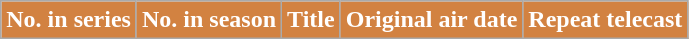<table class="wikitable plainrowheaders">
<tr style="color:black">
<th style="background:#D28241; color:white">No. in series</th>
<th style="background:#D28241; color:white">No. in season</th>
<th style="background:#D28241; color:white">Title</th>
<th style="background:#D28241; color:white">Original air date</th>
<th style="background:#D28241; color:white">Repeat telecast<br>


















</th>
</tr>
</table>
